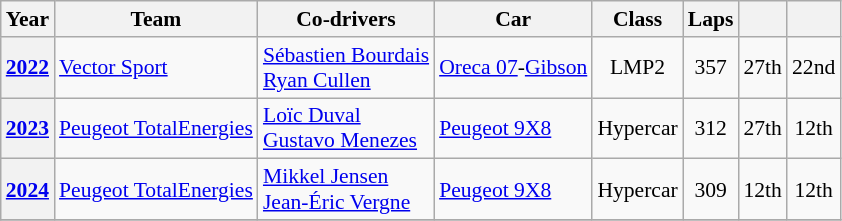<table class="wikitable" style="text-align:center; font-size:90%">
<tr>
<th>Year</th>
<th>Team</th>
<th>Co-drivers</th>
<th>Car</th>
<th>Class</th>
<th>Laps</th>
<th></th>
<th></th>
</tr>
<tr>
<th><a href='#'>2022</a></th>
<td align="left"nowrap> <a href='#'>Vector Sport</a></td>
<td align="left"nowrap> <a href='#'>Sébastien Bourdais</a><br> <a href='#'>Ryan Cullen</a></td>
<td align="left"nowrap><a href='#'>Oreca 07</a>-<a href='#'>Gibson</a></td>
<td>LMP2</td>
<td>357</td>
<td>27th</td>
<td>22nd</td>
</tr>
<tr>
<th><a href='#'>2023</a></th>
<td align="left"nowrap> <a href='#'>Peugeot TotalEnergies</a></td>
<td align="left"nowrap> <a href='#'>Loïc Duval</a><br> <a href='#'>Gustavo Menezes</a></td>
<td align="left"nowrap><a href='#'>Peugeot 9X8</a></td>
<td>Hypercar</td>
<td>312</td>
<td>27th</td>
<td>12th</td>
</tr>
<tr>
<th><a href='#'>2024</a></th>
<td align="left"nowrap> <a href='#'>Peugeot TotalEnergies</a></td>
<td align="left"nowrap> <a href='#'>Mikkel Jensen</a><br> <a href='#'>Jean-Éric Vergne</a></td>
<td align="left"nowrap><a href='#'>Peugeot 9X8</a></td>
<td>Hypercar</td>
<td>309</td>
<td>12th</td>
<td>12th</td>
</tr>
<tr>
</tr>
</table>
